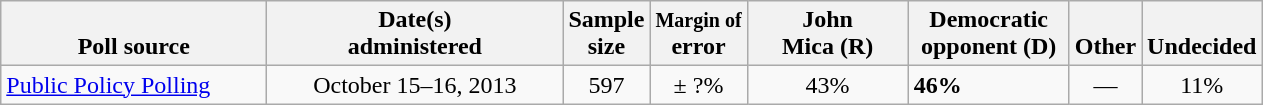<table class="wikitable">
<tr valign= bottom>
<th style="width:170px;">Poll source</th>
<th style="width:190px;">Date(s)<br>administered</th>
<th class=small>Sample<br>size</th>
<th class=small><small>Margin of</small><br>error</th>
<th style="width:100px;">John<br>Mica (R)</th>
<th style="width:100px;">Democratic<br>opponent (D)</th>
<th style="width:40px;">Other</th>
<th style="width:40px;">Undecided</th>
</tr>
<tr>
<td><a href='#'>Public Policy Polling</a></td>
<td align=center>October 15–16, 2013</td>
<td align=center>597</td>
<td align=center>± ?%</td>
<td align=center>43%</td>
<td><strong>46%</strong></td>
<td align=center>—</td>
<td align=center>11%</td>
</tr>
</table>
